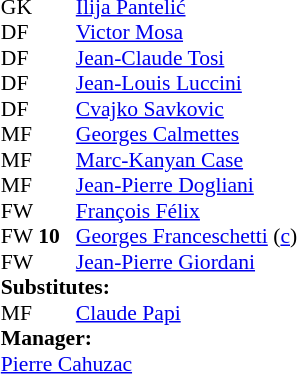<table style="font-size: 90%" cellspacing="0" cellpadding="0" align=center>
<tr>
<td colspan=4></td>
</tr>
<tr>
<th width=25></th>
<th width=25></th>
</tr>
<tr>
<td>GK</td>
<td><strong> </strong></td>
<td> <a href='#'>Ilija Pantelić</a></td>
</tr>
<tr>
<td>DF</td>
<td><strong> </strong></td>
<td> <a href='#'>Victor Mosa</a></td>
</tr>
<tr>
<td>DF</td>
<td><strong> </strong></td>
<td> <a href='#'>Jean-Claude Tosi</a></td>
</tr>
<tr>
<td>DF</td>
<td><strong> </strong></td>
<td> <a href='#'>Jean-Louis Luccini</a></td>
</tr>
<tr>
<td>DF</td>
<td><strong> </strong></td>
<td> <a href='#'>Cvajko Savkovic</a></td>
</tr>
<tr>
<td>MF</td>
<td><strong> </strong></td>
<td> <a href='#'>Georges Calmettes</a></td>
</tr>
<tr>
<td>MF</td>
<td><strong> </strong></td>
<td> <a href='#'>Marc-Kanyan Case</a></td>
</tr>
<tr>
<td>MF</td>
<td><strong> </strong></td>
<td> <a href='#'>Jean-Pierre Dogliani</a></td>
</tr>
<tr>
<td>FW</td>
<td><strong> </strong></td>
<td> <a href='#'>François Félix</a></td>
</tr>
<tr>
<td>FW</td>
<td><strong>10</strong></td>
<td> <a href='#'>Georges Franceschetti</a> (<a href='#'>c</a>)</td>
</tr>
<tr>
<td>FW</td>
<td><strong> </strong></td>
<td> <a href='#'>Jean-Pierre Giordani</a></td>
<td></td>
<td></td>
</tr>
<tr>
<td colspan=3><strong>Substitutes:</strong></td>
</tr>
<tr>
<td>MF</td>
<td><strong> </strong></td>
<td> <a href='#'>Claude Papi</a></td>
<td></td>
<td></td>
</tr>
<tr>
<td colspan=3><strong>Manager:</strong></td>
</tr>
<tr>
<td colspan=4> <a href='#'>Pierre Cahuzac</a></td>
</tr>
</table>
